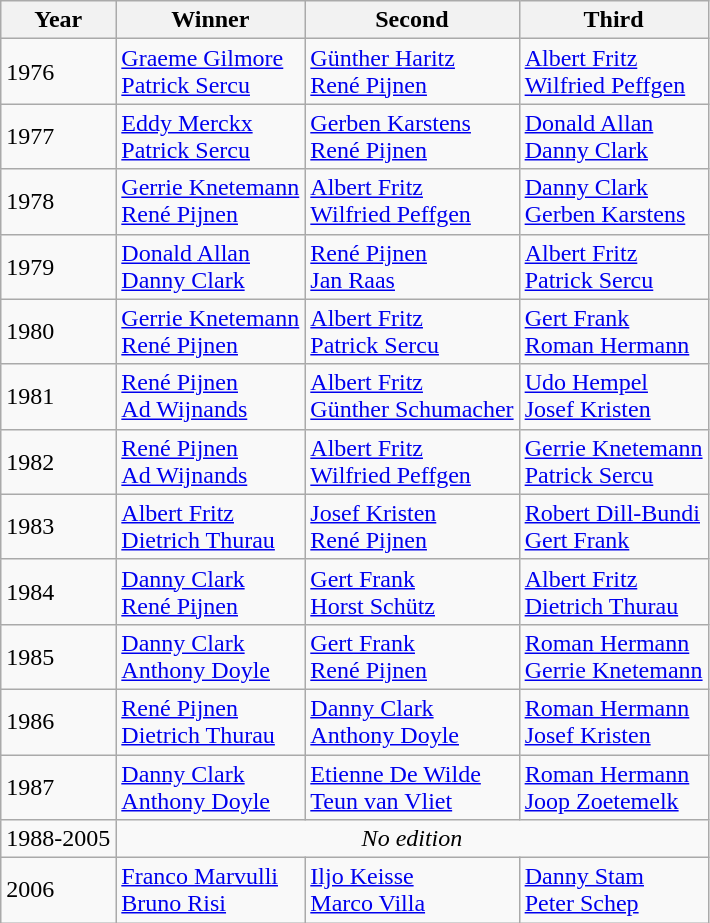<table class="wikitable">
<tr>
<th>Year</th>
<th>Winner</th>
<th>Second</th>
<th>Third</th>
</tr>
<tr>
<td>1976</td>
<td> <a href='#'>Graeme Gilmore</a><br> <a href='#'>Patrick Sercu</a></td>
<td> <a href='#'>Günther Haritz</a><br> <a href='#'>René Pijnen</a></td>
<td> <a href='#'>Albert Fritz</a><br> <a href='#'>Wilfried Peffgen</a></td>
</tr>
<tr>
<td>1977</td>
<td> <a href='#'>Eddy Merckx</a><br> <a href='#'>Patrick Sercu</a></td>
<td> <a href='#'>Gerben Karstens</a><br> <a href='#'>René Pijnen</a></td>
<td> <a href='#'>Donald Allan</a><br> <a href='#'>Danny Clark</a></td>
</tr>
<tr>
<td>1978</td>
<td> <a href='#'>Gerrie Knetemann</a><br> <a href='#'>René Pijnen</a></td>
<td> <a href='#'>Albert Fritz</a><br> <a href='#'>Wilfried Peffgen</a></td>
<td> <a href='#'>Danny Clark</a><br> <a href='#'>Gerben Karstens</a></td>
</tr>
<tr>
<td>1979</td>
<td> <a href='#'>Donald Allan</a><br> <a href='#'>Danny Clark</a></td>
<td> <a href='#'>René Pijnen</a><br> <a href='#'>Jan Raas</a></td>
<td> <a href='#'>Albert Fritz</a><br> <a href='#'>Patrick Sercu</a></td>
</tr>
<tr>
<td>1980</td>
<td> <a href='#'>Gerrie Knetemann</a><br> <a href='#'>René Pijnen</a></td>
<td> <a href='#'>Albert Fritz</a><br> <a href='#'>Patrick Sercu</a></td>
<td> <a href='#'>Gert Frank</a><br> <a href='#'>Roman Hermann</a></td>
</tr>
<tr>
<td>1981</td>
<td> <a href='#'>René Pijnen</a><br> <a href='#'>Ad Wijnands</a></td>
<td> <a href='#'>Albert Fritz</a><br> <a href='#'>Günther Schumacher</a></td>
<td> <a href='#'>Udo Hempel</a><br> <a href='#'>Josef Kristen</a></td>
</tr>
<tr>
<td>1982</td>
<td> <a href='#'>René Pijnen</a><br> <a href='#'>Ad Wijnands</a></td>
<td> <a href='#'>Albert Fritz</a><br> <a href='#'>Wilfried Peffgen</a></td>
<td> <a href='#'>Gerrie Knetemann</a><br> <a href='#'>Patrick Sercu</a></td>
</tr>
<tr>
<td>1983</td>
<td> <a href='#'>Albert Fritz</a><br> <a href='#'>Dietrich Thurau</a></td>
<td> <a href='#'>Josef Kristen</a><br> <a href='#'>René Pijnen</a></td>
<td> <a href='#'>Robert Dill-Bundi</a><br> <a href='#'>Gert Frank</a></td>
</tr>
<tr>
<td>1984</td>
<td> <a href='#'>Danny Clark</a><br> <a href='#'>René Pijnen</a></td>
<td> <a href='#'>Gert Frank</a><br> <a href='#'>Horst Schütz</a></td>
<td> <a href='#'>Albert Fritz</a><br> <a href='#'>Dietrich Thurau</a></td>
</tr>
<tr>
<td>1985</td>
<td> <a href='#'>Danny Clark</a><br> <a href='#'>Anthony Doyle</a></td>
<td> <a href='#'>Gert Frank</a><br> <a href='#'>René Pijnen</a></td>
<td> <a href='#'>Roman Hermann</a><br> <a href='#'>Gerrie Knetemann</a></td>
</tr>
<tr>
<td>1986</td>
<td> <a href='#'>René Pijnen</a><br> <a href='#'>Dietrich Thurau</a></td>
<td> <a href='#'>Danny Clark</a><br> <a href='#'>Anthony Doyle</a></td>
<td> <a href='#'>Roman Hermann</a><br> <a href='#'>Josef Kristen</a></td>
</tr>
<tr>
<td>1987</td>
<td> <a href='#'>Danny Clark</a><br> <a href='#'>Anthony Doyle</a></td>
<td> <a href='#'>Etienne De Wilde</a><br> <a href='#'>Teun van Vliet</a></td>
<td> <a href='#'>Roman Hermann</a><br> <a href='#'>Joop Zoetemelk</a></td>
</tr>
<tr>
<td>1988-2005</td>
<td colspan="3" align="center"><em>No edition</em></td>
</tr>
<tr>
<td>2006</td>
<td> <a href='#'>Franco Marvulli</a><br> <a href='#'>Bruno Risi</a></td>
<td> <a href='#'>Iljo Keisse</a><br> <a href='#'>Marco Villa</a></td>
<td> <a href='#'>Danny Stam</a><br> <a href='#'>Peter Schep</a></td>
</tr>
</table>
